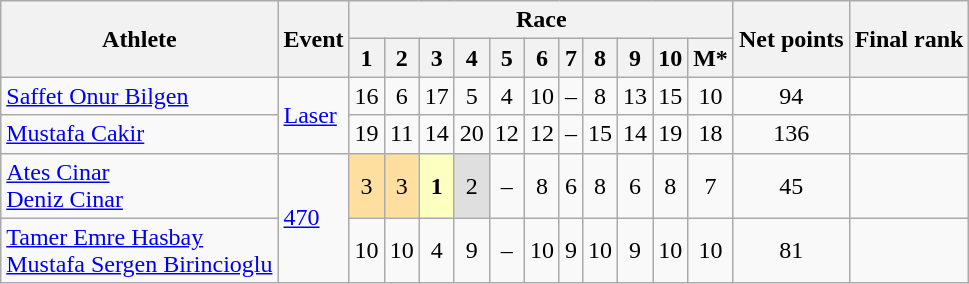<table class="wikitable">
<tr>
<th rowspan="2">Athlete</th>
<th rowspan="2">Event</th>
<th colspan=11>Race</th>
<th rowspan=2>Net points</th>
<th rowspan=2>Final rank</th>
</tr>
<tr>
<th>1</th>
<th>2</th>
<th>3</th>
<th>4</th>
<th>5</th>
<th>6</th>
<th>7</th>
<th>8</th>
<th>9</th>
<th>10</th>
<th>M*</th>
</tr>
<tr align=center>
<td align=left><a href='#'>Saffet Onur Bilgen</a></td>
<td align=left rowspan=2><a href='#'>Laser</a></td>
<td>16</td>
<td>6</td>
<td>17</td>
<td>5</td>
<td>4</td>
<td>10</td>
<td>–</td>
<td>8</td>
<td>13</td>
<td>15</td>
<td>10</td>
<td>94</td>
<td></td>
</tr>
<tr align=center>
<td align=left><a href='#'>Mustafa Cakir</a></td>
<td>19</td>
<td>11</td>
<td>14</td>
<td>20</td>
<td>12</td>
<td>12</td>
<td>–</td>
<td>15</td>
<td>14</td>
<td>19</td>
<td>18</td>
<td>136</td>
<td></td>
</tr>
<tr align=center>
<td align=left><a href='#'>Ates Cinar</a><br><a href='#'>Deniz Cinar</a></td>
<td align=left rowspan=2><a href='#'>470</a></td>
<td bgcolor="#FFDF9F">3</td>
<td bgcolor="#FFDF9F">3</td>
<td bgcolor="#FBFFBF"><strong>1</strong></td>
<td bgcolor="#DFDFDF">2</td>
<td>–</td>
<td>8</td>
<td>6</td>
<td>8</td>
<td>6</td>
<td>8</td>
<td>7</td>
<td>45</td>
<td></td>
</tr>
<tr align=center>
<td align=left><a href='#'>Tamer Emre Hasbay</a><br><a href='#'>Mustafa Sergen Birincioglu</a></td>
<td>10</td>
<td>10</td>
<td>4</td>
<td>9</td>
<td>–</td>
<td>10</td>
<td>9</td>
<td>10</td>
<td>9</td>
<td>10</td>
<td>10</td>
<td>81</td>
<td></td>
</tr>
</table>
